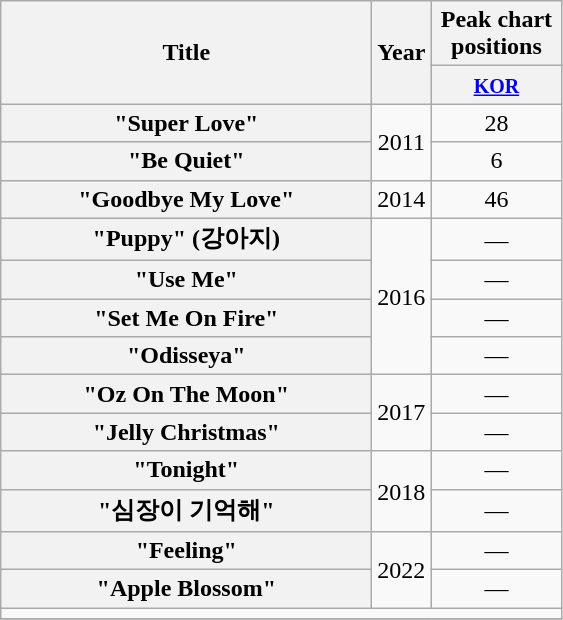<table class="wikitable plainrowheaders" style="text-align:center;">
<tr>
<th scope="col" rowspan="2" style="width:15em;">Title</th>
<th scope="col" rowspan="2">Year</th>
<th scope="col" colspan="1" style="width:5em;">Peak chart positions</th>
</tr>
<tr>
<th><small><a href='#'>KOR</a><br></small></th>
</tr>
<tr>
<th scope="row">"Super Love"</th>
<td rowspan="2">2011</td>
<td>28</td>
</tr>
<tr>
<th scope="row">"Be Quiet"<br></th>
<td>6</td>
</tr>
<tr>
<th scope="row">"Goodbye My Love"<br></th>
<td>2014</td>
<td>46</td>
</tr>
<tr>
<th scope="row">"Puppy" (강아지)</th>
<td rowspan="4">2016</td>
<td>—</td>
</tr>
<tr>
<th scope="row">"Use Me"<br></th>
<td>—</td>
</tr>
<tr>
<th scope="row">"Set Me On Fire"</th>
<td>—</td>
</tr>
<tr>
<th scope="row">"Odisseya"</th>
<td>—</td>
</tr>
<tr>
<th scope="row">"Oz On The Moon"</th>
<td rowspan="2">2017</td>
<td>—</td>
</tr>
<tr>
<th scope="row">"Jelly Christmas"</th>
<td>—</td>
</tr>
<tr>
<th scope="row">"Tonight"</th>
<td rowspan="2">2018</td>
<td>—</td>
</tr>
<tr>
<th scope="row">"심장이 기억해"</th>
<td>—</td>
</tr>
<tr>
<th scope="row">"Feeling"</th>
<td rowspan="2">2022</td>
<td>—</td>
</tr>
<tr>
<th scope="row">"Apple Blossom"</th>
<td>—</td>
</tr>
<tr>
<td colspan="3"></td>
</tr>
<tr>
</tr>
</table>
